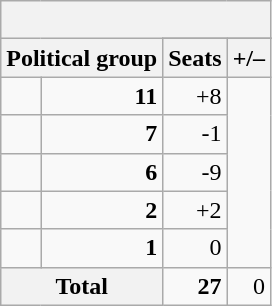<table class="wikitable" style="text-align:right">
<tr>
<th colspan="4"><br></th>
</tr>
<tr>
<th colspan=2 rowspan=2>Political group</th>
</tr>
<tr>
<th>Seats</th>
<th>+/⁠–</th>
</tr>
<tr>
<td></td>
<td><strong>11</strong></td>
<td>+8</td>
</tr>
<tr>
<td></td>
<td><strong>7</strong></td>
<td>-1</td>
</tr>
<tr>
<td></td>
<td><strong>6</strong></td>
<td>-9</td>
</tr>
<tr>
<td></td>
<td><strong>2</strong></td>
<td>+2</td>
</tr>
<tr>
<td></td>
<td><strong>1</strong></td>
<td>0</td>
</tr>
<tr>
<th colspan=2>Total</th>
<td><strong>27</strong></td>
<td>0</td>
</tr>
</table>
